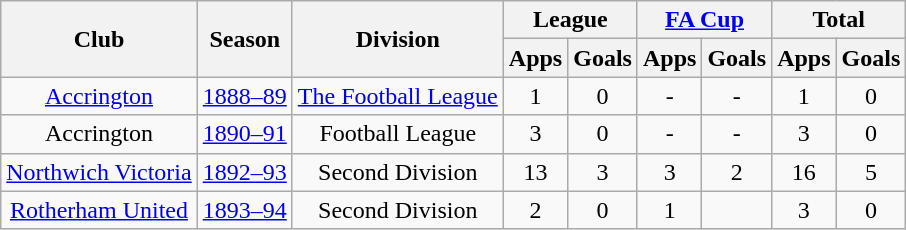<table class="wikitable" style="text-align:center;">
<tr>
<th rowspan="2">Club</th>
<th rowspan="2">Season</th>
<th rowspan="2">Division</th>
<th colspan="2">League</th>
<th colspan="2"><a href='#'>FA Cup</a></th>
<th colspan="2">Total</th>
</tr>
<tr>
<th>Apps</th>
<th>Goals</th>
<th>Apps</th>
<th>Goals</th>
<th>Apps</th>
<th>Goals</th>
</tr>
<tr>
<td><a href='#'>Accrington</a></td>
<td><a href='#'>1888–89</a></td>
<td><a href='#'>The Football League</a></td>
<td>1</td>
<td>0</td>
<td>-</td>
<td>-</td>
<td>1</td>
<td>0</td>
</tr>
<tr>
<td>Accrington</td>
<td><a href='#'>1890–91</a></td>
<td>Football League</td>
<td>3</td>
<td>0</td>
<td>-</td>
<td>-</td>
<td>3</td>
<td>0</td>
</tr>
<tr>
<td><a href='#'>Northwich Victoria</a></td>
<td><a href='#'>1892–93</a></td>
<td>Second Division</td>
<td>13</td>
<td>3</td>
<td>3</td>
<td>2</td>
<td>16</td>
<td>5</td>
</tr>
<tr>
<td><a href='#'>Rotherham United</a></td>
<td><a href='#'>1893–94</a></td>
<td>Second Division</td>
<td>2</td>
<td>0</td>
<td>1</td>
<td></td>
<td>3</td>
<td>0</td>
</tr>
</table>
